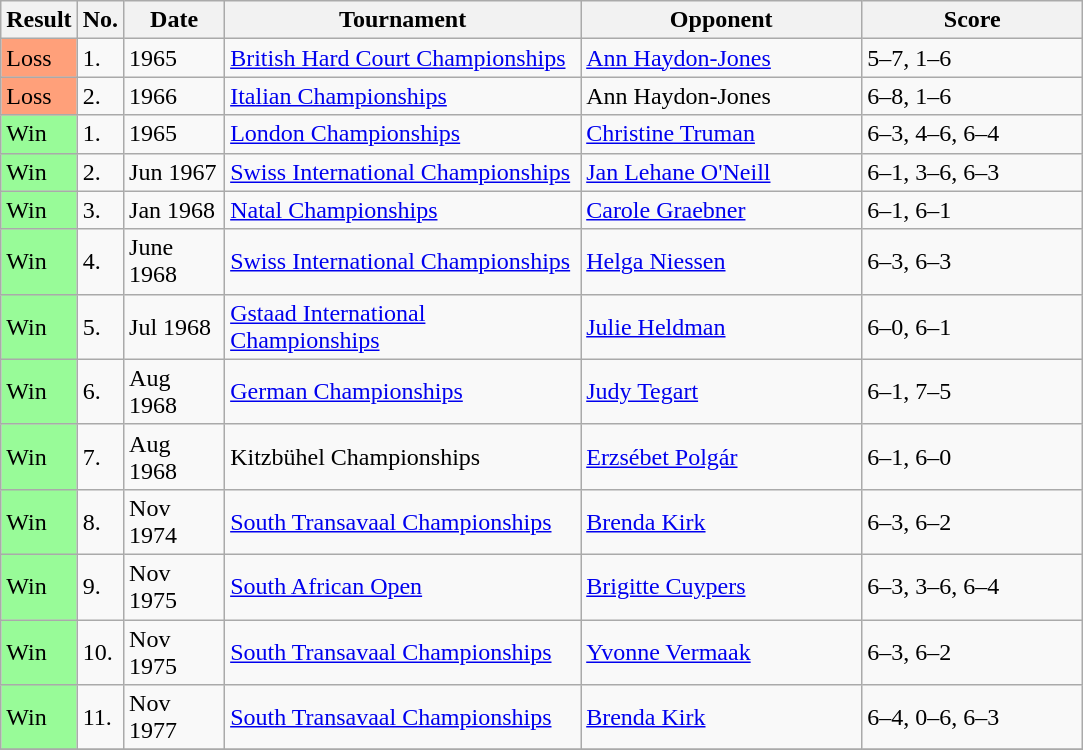<table class="sortable wikitable">
<tr>
<th style="width:40px">Result</th>
<th style="width:20px">No.</th>
<th style="width:60px">Date</th>
<th style="width:230px">Tournament</th>
<th style="width:180px">Opponent</th>
<th style="width:140px" class="unsortable">Score</th>
</tr>
<tr>
<td style="background:#ffa07a;">Loss</td>
<td>1.</td>
<td>1965</td>
<td><a href='#'>British Hard Court Championships</a></td>
<td> <a href='#'>Ann Haydon-Jones</a></td>
<td>5–7, 1–6</td>
</tr>
<tr>
<td style="background:#ffa07a;">Loss</td>
<td>2.</td>
<td>1966</td>
<td><a href='#'>Italian Championships</a></td>
<td> Ann Haydon-Jones</td>
<td>6–8, 1–6</td>
</tr>
<tr>
<td style="background:#98fb98;">Win</td>
<td>1.</td>
<td>1965</td>
<td><a href='#'>London Championships</a></td>
<td> <a href='#'>Christine Truman</a></td>
<td>6–3, 4–6, 6–4</td>
</tr>
<tr>
<td style="background:#98fb98;">Win</td>
<td>2.</td>
<td>Jun 1967</td>
<td><a href='#'>Swiss International Championships</a></td>
<td> <a href='#'>Jan Lehane O'Neill</a></td>
<td>6–1, 3–6, 6–3</td>
</tr>
<tr>
<td style="background:#98fb98;">Win</td>
<td>3.</td>
<td>Jan 1968</td>
<td><a href='#'>Natal Championships</a></td>
<td> <a href='#'>Carole Graebner</a></td>
<td>6–1, 6–1</td>
</tr>
<tr>
<td style="background:#98fb98;">Win</td>
<td>4.</td>
<td>June 1968</td>
<td><a href='#'>Swiss International Championships</a></td>
<td> <a href='#'>Helga Niessen</a></td>
<td>6–3, 6–3</td>
</tr>
<tr>
<td style="background:#98fb98;">Win</td>
<td>5.</td>
<td>Jul 1968</td>
<td><a href='#'>Gstaad International Championships</a></td>
<td> <a href='#'>Julie Heldman</a></td>
<td>6–0, 6–1</td>
</tr>
<tr>
<td style="background:#98fb98;">Win</td>
<td>6.</td>
<td>Aug 1968</td>
<td><a href='#'>German Championships</a></td>
<td> <a href='#'>Judy Tegart</a></td>
<td>6–1, 7–5</td>
</tr>
<tr>
<td style="background:#98fb98;">Win</td>
<td>7.</td>
<td>Aug 1968</td>
<td>Kitzbühel Championships</td>
<td> <a href='#'>Erzsébet Polgár</a></td>
<td>6–1, 6–0</td>
</tr>
<tr>
<td style="background:#98fb98;">Win</td>
<td>8.</td>
<td>Nov 1974</td>
<td><a href='#'>South Transavaal Championships</a></td>
<td> <a href='#'>Brenda Kirk</a></td>
<td>6–3, 6–2</td>
</tr>
<tr>
<td style="background:#98fb98;">Win</td>
<td>9.</td>
<td>Nov 1975</td>
<td><a href='#'>South African Open</a></td>
<td> <a href='#'>Brigitte Cuypers</a></td>
<td>6–3, 3–6, 6–4</td>
</tr>
<tr>
<td style="background:#98fb98;">Win</td>
<td>10.</td>
<td>Nov 1975</td>
<td><a href='#'>South Transavaal Championships</a></td>
<td>  <a href='#'>Yvonne Vermaak</a></td>
<td>6–3, 6–2</td>
</tr>
<tr>
<td style="background:#98fb98;">Win</td>
<td>11.</td>
<td>Nov 1977</td>
<td><a href='#'>South Transavaal Championships</a></td>
<td> <a href='#'>Brenda Kirk</a></td>
<td>6–4, 0–6, 6–3</td>
</tr>
<tr>
</tr>
</table>
